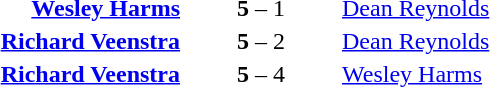<table style="text-align:center">
<tr>
<th width=223></th>
<th width=100></th>
<th width=223></th>
</tr>
<tr>
<td align=right><strong><a href='#'>Wesley Harms</a></strong> </td>
<td><strong>5</strong> – 1</td>
<td align=left> <a href='#'>Dean Reynolds</a></td>
</tr>
<tr>
<td align=right><strong><a href='#'>Richard Veenstra</a></strong> </td>
<td><strong>5</strong> – 2</td>
<td align=left> <a href='#'>Dean Reynolds</a></td>
</tr>
<tr>
<td align=right><strong><a href='#'>Richard Veenstra</a></strong> </td>
<td><strong>5</strong> – 4</td>
<td align=left> <a href='#'>Wesley Harms</a></td>
</tr>
</table>
